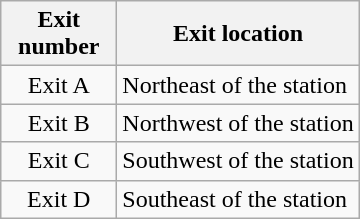<table class="wikitable">
<tr>
<th style="width:70px">Exit number</th>
<th>Exit location</th>
</tr>
<tr>
<td align="center">Exit A</td>
<td>Northeast of the station</td>
</tr>
<tr>
<td align="center">Exit B</td>
<td>Northwest of the station</td>
</tr>
<tr>
<td align="center">Exit C</td>
<td>Southwest of the station</td>
</tr>
<tr>
<td align="center">Exit D</td>
<td>Southeast of the station</td>
</tr>
</table>
